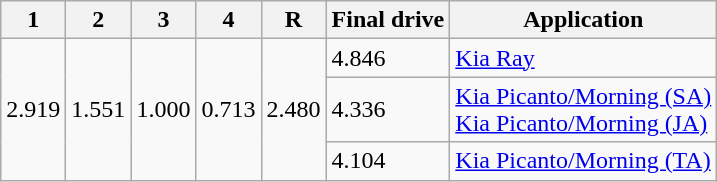<table class=wikitable>
<tr>
<th>1</th>
<th>2</th>
<th>3</th>
<th>4</th>
<th>R</th>
<th>Final drive</th>
<th>Application</th>
</tr>
<tr>
<td rowspan=3>2.919</td>
<td rowspan=3>1.551</td>
<td rowspan=3>1.000</td>
<td rowspan=3>0.713</td>
<td rowspan=3>2.480</td>
<td>4.846</td>
<td><a href='#'>Kia Ray</a></td>
</tr>
<tr>
<td>4.336</td>
<td><a href='#'>Kia Picanto/Morning (SA)</a><br><a href='#'>Kia Picanto/Morning (JA)</a></td>
</tr>
<tr>
<td>4.104</td>
<td><a href='#'>Kia Picanto/Morning (TA)</a></td>
</tr>
</table>
